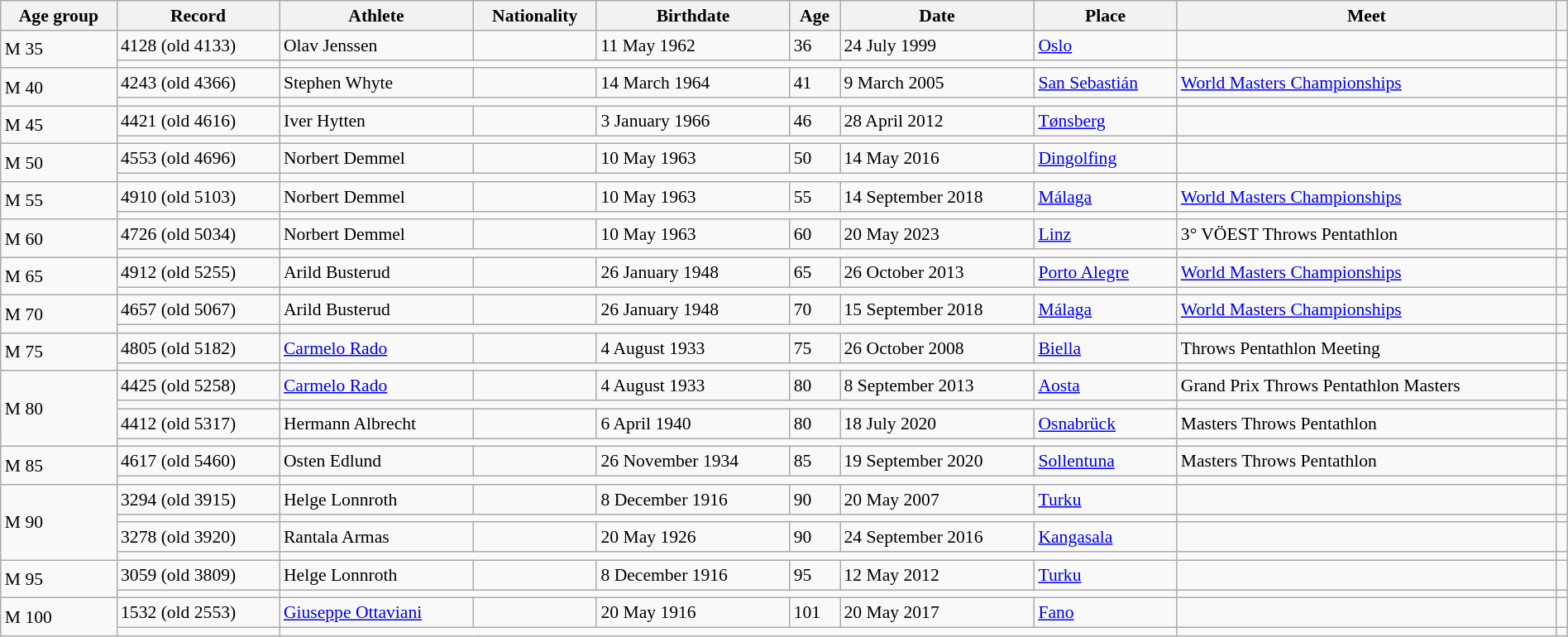<table class="wikitable" style="font-size:90%; width: 100%;">
<tr>
<th>Age group</th>
<th>Record</th>
<th>Athlete</th>
<th>Nationality</th>
<th>Birthdate</th>
<th>Age</th>
<th>Date</th>
<th>Place</th>
<th>Meet</th>
<th></th>
</tr>
<tr>
<td rowspan=2>M 35</td>
<td>4128 (old 4133)</td>
<td>Olav Jenssen</td>
<td></td>
<td>11 May 1962</td>
<td>36</td>
<td>24 July 1999</td>
<td><a href='#'>Oslo</a> </td>
<td></td>
<td></td>
</tr>
<tr>
<td></td>
<td colspan=6></td>
<td></td>
<td></td>
</tr>
<tr>
<td rowspan=2>M 40</td>
<td>4243 (old 4366)</td>
<td>Stephen Whyte</td>
<td></td>
<td>14 March 1964</td>
<td>41</td>
<td>9 March 2005</td>
<td><a href='#'>San Sebastián</a> </td>
<td><a href='#'>World Masters Championships</a></td>
<td></td>
</tr>
<tr>
<td></td>
<td colspan=6></td>
<td></td>
<td></td>
</tr>
<tr>
<td rowspan=2>M 45</td>
<td>4421 (old 4616)</td>
<td>Iver Hytten</td>
<td></td>
<td>3 January 1966</td>
<td>46</td>
<td>28 April 2012</td>
<td><a href='#'>Tønsberg</a> </td>
<td></td>
<td></td>
</tr>
<tr>
<td></td>
<td colspan=6></td>
<td></td>
<td></td>
</tr>
<tr>
<td rowspan=2>M 50</td>
<td>4553 (old 4696)</td>
<td>Norbert Demmel</td>
<td></td>
<td>10 May 1963</td>
<td>50</td>
<td>14 May 2016</td>
<td><a href='#'>Dingolfing</a> </td>
<td></td>
<td></td>
</tr>
<tr>
<td></td>
<td colspan=6></td>
<td></td>
<td></td>
</tr>
<tr>
<td rowspan=2>M 55</td>
<td>4910 (old 5103)</td>
<td>Norbert Demmel</td>
<td></td>
<td>10 May 1963</td>
<td>55</td>
<td>14 September 2018</td>
<td><a href='#'>Málaga</a> </td>
<td><a href='#'>World Masters Championships</a></td>
<td></td>
</tr>
<tr>
<td></td>
<td colspan=6></td>
<td></td>
<td></td>
</tr>
<tr>
<td rowspan=2>M 60</td>
<td>4726 (old 5034)</td>
<td>Norbert Demmel</td>
<td></td>
<td>10 May 1963</td>
<td>60</td>
<td>20 May 2023</td>
<td><a href='#'>Linz</a> </td>
<td>3° VÖEST Throws Pentathlon</td>
<td></td>
</tr>
<tr>
<td></td>
<td colspan=6></td>
<td></td>
<td></td>
</tr>
<tr>
<td rowspan=2>M 65</td>
<td>4912 (old 5255)</td>
<td>Arild Busterud</td>
<td></td>
<td>26 January 1948</td>
<td>65</td>
<td>26 October 2013</td>
<td><a href='#'>Porto Alegre</a> </td>
<td><a href='#'>World Masters Championships</a></td>
<td></td>
</tr>
<tr>
<td></td>
<td colspan=6></td>
<td></td>
<td></td>
</tr>
<tr>
<td rowspan=2>M 70</td>
<td>4657 (old 5067)</td>
<td>Arild Busterud</td>
<td></td>
<td>26 January 1948</td>
<td>70</td>
<td>15 September 2018</td>
<td><a href='#'>Málaga</a> </td>
<td><a href='#'>World Masters Championships</a></td>
<td></td>
</tr>
<tr>
<td></td>
<td colspan=6></td>
<td></td>
<td></td>
</tr>
<tr>
<td rowspan=2>M 75</td>
<td>4805 (old 5182)</td>
<td><a href='#'>Carmelo Rado</a></td>
<td></td>
<td>4 August 1933</td>
<td>75</td>
<td>26 October 2008</td>
<td><a href='#'>Biella</a> </td>
<td>Throws Pentathlon Meeting</td>
<td></td>
</tr>
<tr>
<td></td>
<td colspan=6></td>
<td></td>
<td></td>
</tr>
<tr>
<td rowspan=4>M 80</td>
<td>4425 (old 5258)</td>
<td><a href='#'>Carmelo Rado</a></td>
<td></td>
<td>4 August 1933</td>
<td>80</td>
<td>8 September 2013</td>
<td><a href='#'>Aosta</a> </td>
<td>Grand Prix Throws Pentathlon Masters</td>
<td></td>
</tr>
<tr>
<td></td>
<td colspan=6></td>
<td></td>
<td></td>
</tr>
<tr>
<td>4412 (old 5317)</td>
<td>Hermann Albrecht</td>
<td></td>
<td>6 April 1940</td>
<td>80</td>
<td>18 July 2020</td>
<td><a href='#'>Osnabrück</a> </td>
<td>Masters Throws Pentathlon</td>
<td></td>
</tr>
<tr>
<td></td>
<td colspan=6></td>
<td></td>
<td></td>
</tr>
<tr>
<td rowspan=2>M 85</td>
<td>4617 (old 5460)</td>
<td>Osten Edlund</td>
<td></td>
<td>26 November 1934</td>
<td>85</td>
<td>19 September 2020</td>
<td><a href='#'>Sollentuna</a> </td>
<td>Masters Throws Pentathlon</td>
<td></td>
</tr>
<tr>
<td></td>
<td colspan=6></td>
<td></td>
<td></td>
</tr>
<tr>
<td rowspan=4>M 90</td>
<td>3294 (old 3915)</td>
<td>Helge Lonnroth</td>
<td></td>
<td>8 December 1916</td>
<td>90</td>
<td>20 May 2007</td>
<td><a href='#'>Turku</a> </td>
<td></td>
<td></td>
</tr>
<tr>
<td></td>
<td colspan=6></td>
<td></td>
<td></td>
</tr>
<tr>
<td>3278 (old 3920)</td>
<td>Rantala Armas</td>
<td></td>
<td>20 May 1926</td>
<td>90</td>
<td>24 September 2016</td>
<td><a href='#'>Kangasala</a> </td>
<td></td>
<td></td>
</tr>
<tr>
<td></td>
<td colspan=6></td>
<td></td>
<td></td>
</tr>
<tr>
<td rowspan=2>M 95</td>
<td>3059 (old 3809)</td>
<td>Helge Lonnroth</td>
<td></td>
<td>8 December 1916</td>
<td>95</td>
<td>12 May 2012</td>
<td><a href='#'>Turku</a> </td>
<td></td>
<td></td>
</tr>
<tr>
<td></td>
<td colspan=6></td>
<td></td>
<td></td>
</tr>
<tr>
<td rowspan=2>M 100</td>
<td>1532 (old 2553)</td>
<td><a href='#'>Giuseppe Ottaviani</a></td>
<td></td>
<td>20 May 1916</td>
<td>101</td>
<td>20 May 2017</td>
<td><a href='#'>Fano</a> </td>
<td></td>
<td></td>
</tr>
<tr>
<td></td>
<td colspan=6></td>
<td></td>
<td></td>
</tr>
</table>
